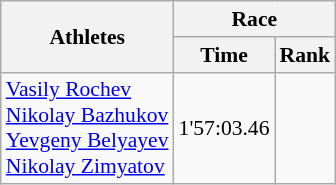<table class="wikitable" border="1" style="font-size:90%">
<tr>
<th rowspan=2>Athletes</th>
<th colspan=2>Race</th>
</tr>
<tr>
<th>Time</th>
<th>Rank</th>
</tr>
<tr>
<td><a href='#'>Vasily Rochev</a><br><a href='#'>Nikolay Bazhukov</a><br><a href='#'>Yevgeny Belyayev</a><br><a href='#'>Nikolay Zimyatov</a></td>
<td align=center>1'57:03.46</td>
<td align=center></td>
</tr>
</table>
